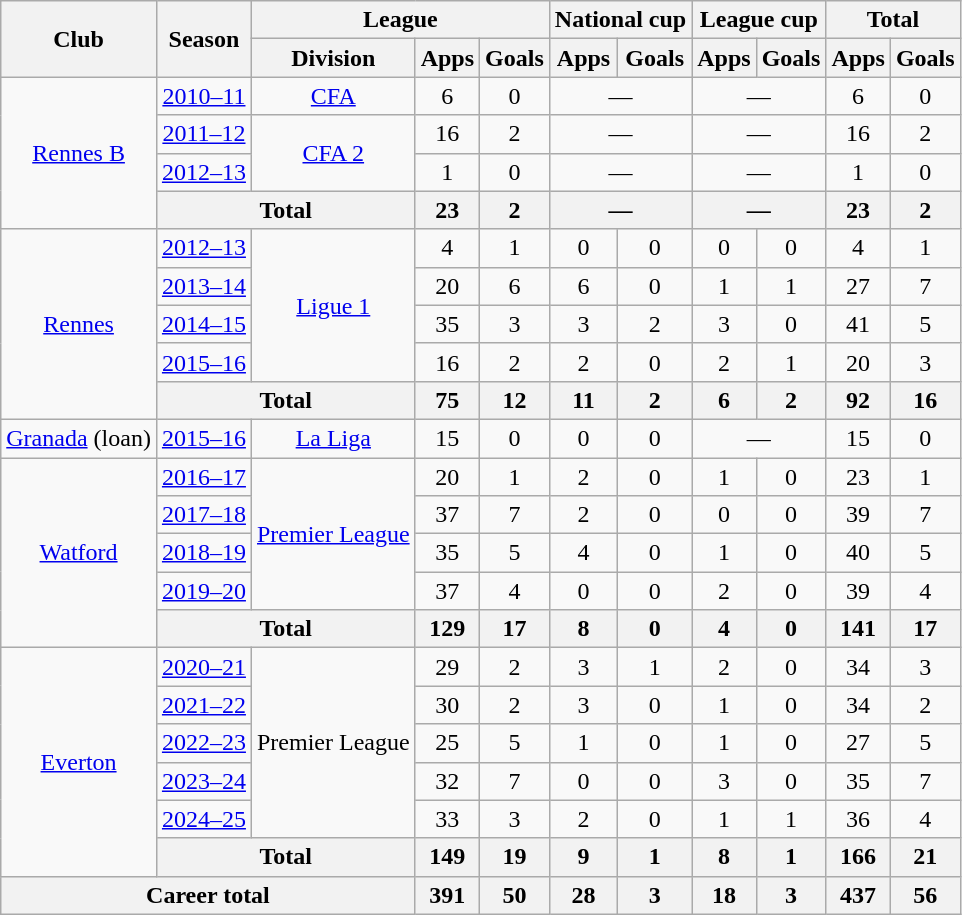<table class="wikitable" style="text-align:center">
<tr>
<th rowspan="2">Club</th>
<th rowspan="2">Season</th>
<th colspan="3">League</th>
<th colspan="2">National cup</th>
<th colspan="2">League cup</th>
<th colspan="2">Total</th>
</tr>
<tr>
<th>Division</th>
<th>Apps</th>
<th>Goals</th>
<th>Apps</th>
<th>Goals</th>
<th>Apps</th>
<th>Goals</th>
<th>Apps</th>
<th>Goals</th>
</tr>
<tr>
<td rowspan="4"><a href='#'>Rennes B</a></td>
<td><a href='#'>2010–11</a></td>
<td><a href='#'>CFA</a></td>
<td>6</td>
<td>0</td>
<td colspan="2">—</td>
<td colspan="2">—</td>
<td>6</td>
<td>0</td>
</tr>
<tr>
<td><a href='#'>2011–12</a></td>
<td rowspan="2"><a href='#'>CFA 2</a></td>
<td>16</td>
<td>2</td>
<td colspan="2">—</td>
<td colspan="2">—</td>
<td>16</td>
<td>2</td>
</tr>
<tr>
<td><a href='#'>2012–13</a></td>
<td>1</td>
<td>0</td>
<td colspan="2">—</td>
<td colspan="2">—</td>
<td>1</td>
<td>0</td>
</tr>
<tr>
<th colspan="2">Total</th>
<th>23</th>
<th>2</th>
<th colspan="2">—</th>
<th colspan="2">—</th>
<th>23</th>
<th>2</th>
</tr>
<tr>
<td rowspan="5"><a href='#'>Rennes</a></td>
<td><a href='#'>2012–13</a></td>
<td rowspan="4"><a href='#'>Ligue 1</a></td>
<td>4</td>
<td>1</td>
<td>0</td>
<td>0</td>
<td>0</td>
<td>0</td>
<td>4</td>
<td>1</td>
</tr>
<tr>
<td><a href='#'>2013–14</a></td>
<td>20</td>
<td>6</td>
<td>6</td>
<td>0</td>
<td>1</td>
<td>1</td>
<td>27</td>
<td>7</td>
</tr>
<tr>
<td><a href='#'>2014–15</a></td>
<td>35</td>
<td>3</td>
<td>3</td>
<td>2</td>
<td>3</td>
<td>0</td>
<td>41</td>
<td>5</td>
</tr>
<tr>
<td><a href='#'>2015–16</a></td>
<td>16</td>
<td>2</td>
<td>2</td>
<td>0</td>
<td>2</td>
<td>1</td>
<td>20</td>
<td>3</td>
</tr>
<tr>
<th colspan="2">Total</th>
<th>75</th>
<th>12</th>
<th>11</th>
<th>2</th>
<th>6</th>
<th>2</th>
<th>92</th>
<th>16</th>
</tr>
<tr>
<td><a href='#'>Granada</a> (loan)</td>
<td><a href='#'>2015–16</a></td>
<td><a href='#'>La Liga</a></td>
<td>15</td>
<td>0</td>
<td>0</td>
<td>0</td>
<td colspan="2">—</td>
<td>15</td>
<td>0</td>
</tr>
<tr>
<td rowspan="5"><a href='#'>Watford</a></td>
<td><a href='#'>2016–17</a></td>
<td rowspan="4"><a href='#'>Premier League</a></td>
<td>20</td>
<td>1</td>
<td>2</td>
<td>0</td>
<td>1</td>
<td>0</td>
<td>23</td>
<td>1</td>
</tr>
<tr>
<td><a href='#'>2017–18</a></td>
<td>37</td>
<td>7</td>
<td>2</td>
<td>0</td>
<td>0</td>
<td>0</td>
<td>39</td>
<td>7</td>
</tr>
<tr>
<td><a href='#'>2018–19</a></td>
<td>35</td>
<td>5</td>
<td>4</td>
<td>0</td>
<td>1</td>
<td>0</td>
<td>40</td>
<td>5</td>
</tr>
<tr>
<td><a href='#'>2019–20</a></td>
<td>37</td>
<td>4</td>
<td>0</td>
<td>0</td>
<td>2</td>
<td>0</td>
<td>39</td>
<td>4</td>
</tr>
<tr>
<th colspan="2">Total</th>
<th>129</th>
<th>17</th>
<th>8</th>
<th>0</th>
<th>4</th>
<th>0</th>
<th>141</th>
<th>17</th>
</tr>
<tr>
<td rowspan="6"><a href='#'>Everton</a></td>
<td><a href='#'>2020–21</a></td>
<td rowspan="5">Premier League</td>
<td>29</td>
<td>2</td>
<td>3</td>
<td>1</td>
<td>2</td>
<td>0</td>
<td>34</td>
<td>3</td>
</tr>
<tr>
<td><a href='#'>2021–22</a></td>
<td>30</td>
<td>2</td>
<td>3</td>
<td>0</td>
<td>1</td>
<td>0</td>
<td>34</td>
<td>2</td>
</tr>
<tr>
<td><a href='#'>2022–23</a></td>
<td>25</td>
<td>5</td>
<td>1</td>
<td>0</td>
<td>1</td>
<td>0</td>
<td>27</td>
<td>5</td>
</tr>
<tr>
<td><a href='#'>2023–24</a></td>
<td>32</td>
<td>7</td>
<td>0</td>
<td>0</td>
<td>3</td>
<td>0</td>
<td>35</td>
<td>7</td>
</tr>
<tr>
<td><a href='#'>2024–25</a></td>
<td>33</td>
<td>3</td>
<td>2</td>
<td>0</td>
<td>1</td>
<td>1</td>
<td>36</td>
<td>4</td>
</tr>
<tr>
<th colspan="2">Total</th>
<th>149</th>
<th>19</th>
<th>9</th>
<th>1</th>
<th>8</th>
<th>1</th>
<th>166</th>
<th>21</th>
</tr>
<tr>
<th colspan="3">Career total</th>
<th>391</th>
<th>50</th>
<th>28</th>
<th>3</th>
<th>18</th>
<th>3</th>
<th>437</th>
<th>56</th>
</tr>
</table>
